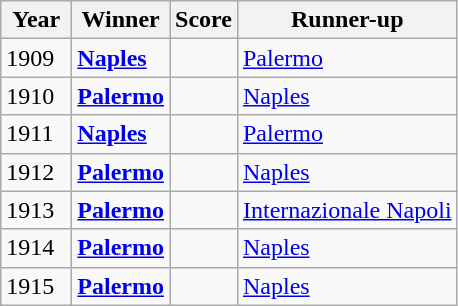<table class="wikitable sortable">
<tr>
<th width=40px>Year</th>
<th width= px>Winner</th>
<th width= px>Score</th>
<th width= px>Runner-up</th>
</tr>
<tr>
<td>1909</td>
<td><strong><a href='#'>Naples</a></strong></td>
<td></td>
<td><a href='#'>Palermo</a></td>
</tr>
<tr>
<td>1910</td>
<td><strong><a href='#'>Palermo</a></strong></td>
<td></td>
<td><a href='#'>Naples</a></td>
</tr>
<tr>
<td>1911</td>
<td><strong><a href='#'>Naples</a></strong></td>
<td></td>
<td><a href='#'>Palermo</a></td>
</tr>
<tr>
<td>1912</td>
<td><strong><a href='#'>Palermo</a></strong></td>
<td></td>
<td><a href='#'>Naples</a></td>
</tr>
<tr>
<td>1913</td>
<td><strong><a href='#'>Palermo</a></strong></td>
<td></td>
<td><a href='#'>Internazionale Napoli</a></td>
</tr>
<tr>
<td>1914</td>
<td><strong><a href='#'>Palermo</a></strong></td>
<td></td>
<td><a href='#'>Naples</a></td>
</tr>
<tr>
<td>1915</td>
<td><strong><a href='#'>Palermo</a></strong></td>
<td></td>
<td><a href='#'>Naples</a></td>
</tr>
</table>
